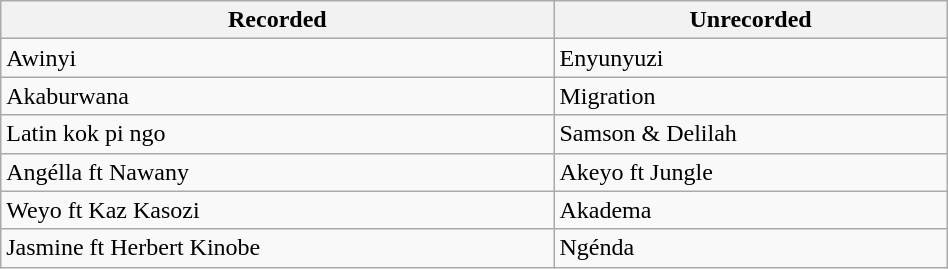<table class="wikitable sortable" width=50%>
<tr>
<th>Recorded</th>
<th>Unrecorded</th>
</tr>
<tr>
<td>Awinyi</td>
<td>Enyunyuzi</td>
</tr>
<tr>
<td>Akaburwana</td>
<td>Migration</td>
</tr>
<tr>
<td>Latin kok pi ngo</td>
<td>Samson & Delilah</td>
</tr>
<tr>
<td>Angélla ft Nawany</td>
<td>Akeyo ft Jungle</td>
</tr>
<tr>
<td>Weyo ft Kaz Kasozi</td>
<td>Akadema</td>
</tr>
<tr>
<td>Jasmine ft Herbert Kinobe</td>
<td>Ngénda</td>
</tr>
</table>
